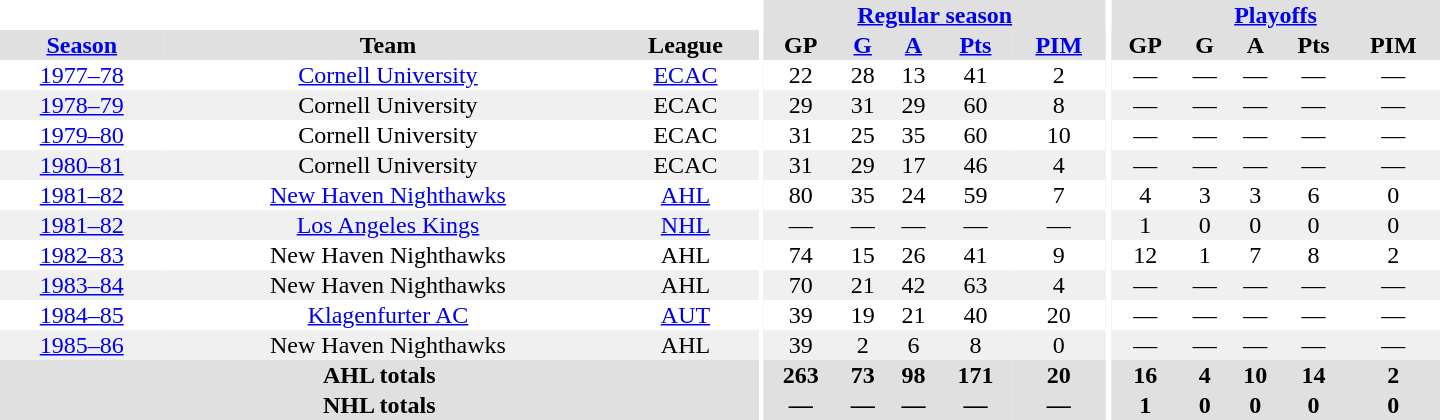<table border="0" cellpadding="1" cellspacing="0" style="text-align:center; width:60em">
<tr bgcolor="#e0e0e0">
<th colspan="3" bgcolor="#ffffff"></th>
<th rowspan="100" bgcolor="#ffffff"></th>
<th colspan="5"><a href='#'>Regular season</a></th>
<th rowspan="100" bgcolor="#ffffff"></th>
<th colspan="5"><a href='#'>Playoffs</a></th>
</tr>
<tr bgcolor="#e0e0e0">
<th><a href='#'>Season</a></th>
<th>Team</th>
<th>League</th>
<th>GP</th>
<th><a href='#'>G</a></th>
<th><a href='#'>A</a></th>
<th><a href='#'>Pts</a></th>
<th><a href='#'>PIM</a></th>
<th>GP</th>
<th>G</th>
<th>A</th>
<th>Pts</th>
<th>PIM</th>
</tr>
<tr>
<td><a href='#'>1977–78</a></td>
<td><a href='#'>Cornell University</a></td>
<td><a href='#'>ECAC</a></td>
<td>22</td>
<td>28</td>
<td>13</td>
<td>41</td>
<td>2</td>
<td>—</td>
<td>—</td>
<td>—</td>
<td>—</td>
<td>—</td>
</tr>
<tr bgcolor="#f0f0f0">
<td><a href='#'>1978–79</a></td>
<td>Cornell University</td>
<td>ECAC</td>
<td>29</td>
<td>31</td>
<td>29</td>
<td>60</td>
<td>8</td>
<td>—</td>
<td>—</td>
<td>—</td>
<td>—</td>
<td>—</td>
</tr>
<tr>
<td><a href='#'>1979–80</a></td>
<td>Cornell University</td>
<td>ECAC</td>
<td>31</td>
<td>25</td>
<td>35</td>
<td>60</td>
<td>10</td>
<td>—</td>
<td>—</td>
<td>—</td>
<td>—</td>
<td>—</td>
</tr>
<tr bgcolor="#f0f0f0">
<td><a href='#'>1980–81</a></td>
<td>Cornell University</td>
<td>ECAC</td>
<td>31</td>
<td>29</td>
<td>17</td>
<td>46</td>
<td>4</td>
<td>—</td>
<td>—</td>
<td>—</td>
<td>—</td>
<td>—</td>
</tr>
<tr>
<td><a href='#'>1981–82</a></td>
<td><a href='#'>New Haven Nighthawks</a></td>
<td><a href='#'>AHL</a></td>
<td>80</td>
<td>35</td>
<td>24</td>
<td>59</td>
<td>7</td>
<td>4</td>
<td>3</td>
<td>3</td>
<td>6</td>
<td>0</td>
</tr>
<tr bgcolor="#f0f0f0">
<td><a href='#'>1981–82</a></td>
<td><a href='#'>Los Angeles Kings</a></td>
<td><a href='#'>NHL</a></td>
<td>—</td>
<td>—</td>
<td>—</td>
<td>—</td>
<td>—</td>
<td>1</td>
<td>0</td>
<td>0</td>
<td>0</td>
<td>0</td>
</tr>
<tr>
<td><a href='#'>1982–83</a></td>
<td>New Haven Nighthawks</td>
<td>AHL</td>
<td>74</td>
<td>15</td>
<td>26</td>
<td>41</td>
<td>9</td>
<td>12</td>
<td>1</td>
<td>7</td>
<td>8</td>
<td>2</td>
</tr>
<tr bgcolor="#f0f0f0">
<td><a href='#'>1983–84</a></td>
<td>New Haven Nighthawks</td>
<td>AHL</td>
<td>70</td>
<td>21</td>
<td>42</td>
<td>63</td>
<td>4</td>
<td>—</td>
<td>—</td>
<td>—</td>
<td>—</td>
<td>—</td>
</tr>
<tr>
<td><a href='#'>1984–85</a></td>
<td><a href='#'>Klagenfurter AC</a></td>
<td><a href='#'>AUT</a></td>
<td>39</td>
<td>19</td>
<td>21</td>
<td>40</td>
<td>20</td>
<td>—</td>
<td>—</td>
<td>—</td>
<td>—</td>
<td>—</td>
</tr>
<tr bgcolor="#f0f0f0">
<td><a href='#'>1985–86</a></td>
<td>New Haven Nighthawks</td>
<td>AHL</td>
<td>39</td>
<td>2</td>
<td>6</td>
<td>8</td>
<td>0</td>
<td>—</td>
<td>—</td>
<td>—</td>
<td>—</td>
<td>—</td>
</tr>
<tr bgcolor="#e0e0e0">
<th colspan="3">AHL totals</th>
<th>263</th>
<th>73</th>
<th>98</th>
<th>171</th>
<th>20</th>
<th>16</th>
<th>4</th>
<th>10</th>
<th>14</th>
<th>2</th>
</tr>
<tr bgcolor="#e0e0e0">
<th colspan="3">NHL totals</th>
<th>—</th>
<th>—</th>
<th>—</th>
<th>—</th>
<th>—</th>
<th>1</th>
<th>0</th>
<th>0</th>
<th>0</th>
<th>0</th>
</tr>
</table>
